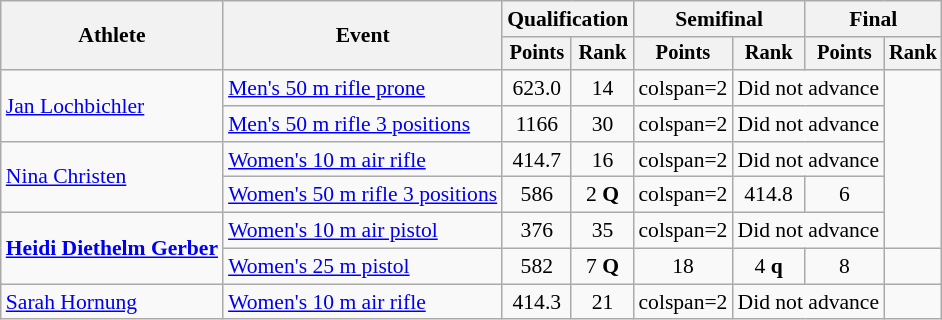<table class="wikitable" style="font-size:90%">
<tr>
<th rowspan="2">Athlete</th>
<th rowspan="2">Event</th>
<th colspan=2>Qualification</th>
<th colspan=2>Semifinal</th>
<th colspan=2>Final</th>
</tr>
<tr style="font-size:95%">
<th>Points</th>
<th>Rank</th>
<th>Points</th>
<th>Rank</th>
<th>Points</th>
<th>Rank</th>
</tr>
<tr align=center>
<td align=left rowspan=2><a href='#'>Jan Lochbichler</a></td>
<td align=left><a href='#'>Men's 50 m rifle prone</a></td>
<td>623.0</td>
<td>14</td>
<td>colspan=2 </td>
<td colspan=2>Did not advance</td>
</tr>
<tr align=center>
<td align=left><a href='#'>Men's 50 m rifle 3 positions</a></td>
<td>1166</td>
<td>30</td>
<td>colspan=2 </td>
<td colspan=2>Did not advance</td>
</tr>
<tr align=center>
<td align=left rowspan=2><a href='#'>Nina Christen</a></td>
<td align=left><a href='#'>Women's 10 m air rifle</a></td>
<td>414.7</td>
<td>16</td>
<td>colspan=2 </td>
<td colspan=2>Did not advance</td>
</tr>
<tr align=center>
<td align=left><a href='#'>Women's 50 m rifle 3 positions</a></td>
<td>586</td>
<td>2 <strong>Q</strong></td>
<td>colspan=2 </td>
<td>414.8</td>
<td>6</td>
</tr>
<tr align=center>
<td align=left rowspan=2><strong><a href='#'>Heidi Diethelm Gerber</a></strong></td>
<td align=left><a href='#'>Women's 10 m air pistol</a></td>
<td>376</td>
<td>35</td>
<td>colspan=2 </td>
<td colspan=2>Did not advance</td>
</tr>
<tr align=center>
<td align=left><a href='#'>Women's 25 m pistol</a></td>
<td>582</td>
<td>7 <strong>Q</strong></td>
<td>18</td>
<td>4 <strong>q</strong></td>
<td>8</td>
<td></td>
</tr>
<tr align=center>
<td align=left><a href='#'>Sarah Hornung</a></td>
<td align=left><a href='#'>Women's 10 m air rifle</a></td>
<td>414.3</td>
<td>21</td>
<td>colspan=2 </td>
<td colspan=2>Did not advance</td>
</tr>
</table>
